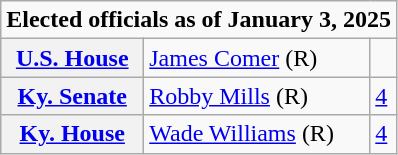<table class=wikitable>
<tr>
<td colspan="3"><strong>Elected officials as of January 3, 2025</strong></td>
</tr>
<tr>
<th scope=row><a href='#'>U.S. House</a></th>
<td><a href='#'>James Comer</a> (R)</td>
<td></td>
</tr>
<tr>
<th scope=row><a href='#'>Ky. Senate</a></th>
<td><a href='#'>Robby Mills</a> (R)</td>
<td><a href='#'>4</a></td>
</tr>
<tr>
<th scope=row><a href='#'>Ky. House</a></th>
<td><a href='#'>Wade Williams</a> (R)</td>
<td><a href='#'>4</a></td>
</tr>
</table>
